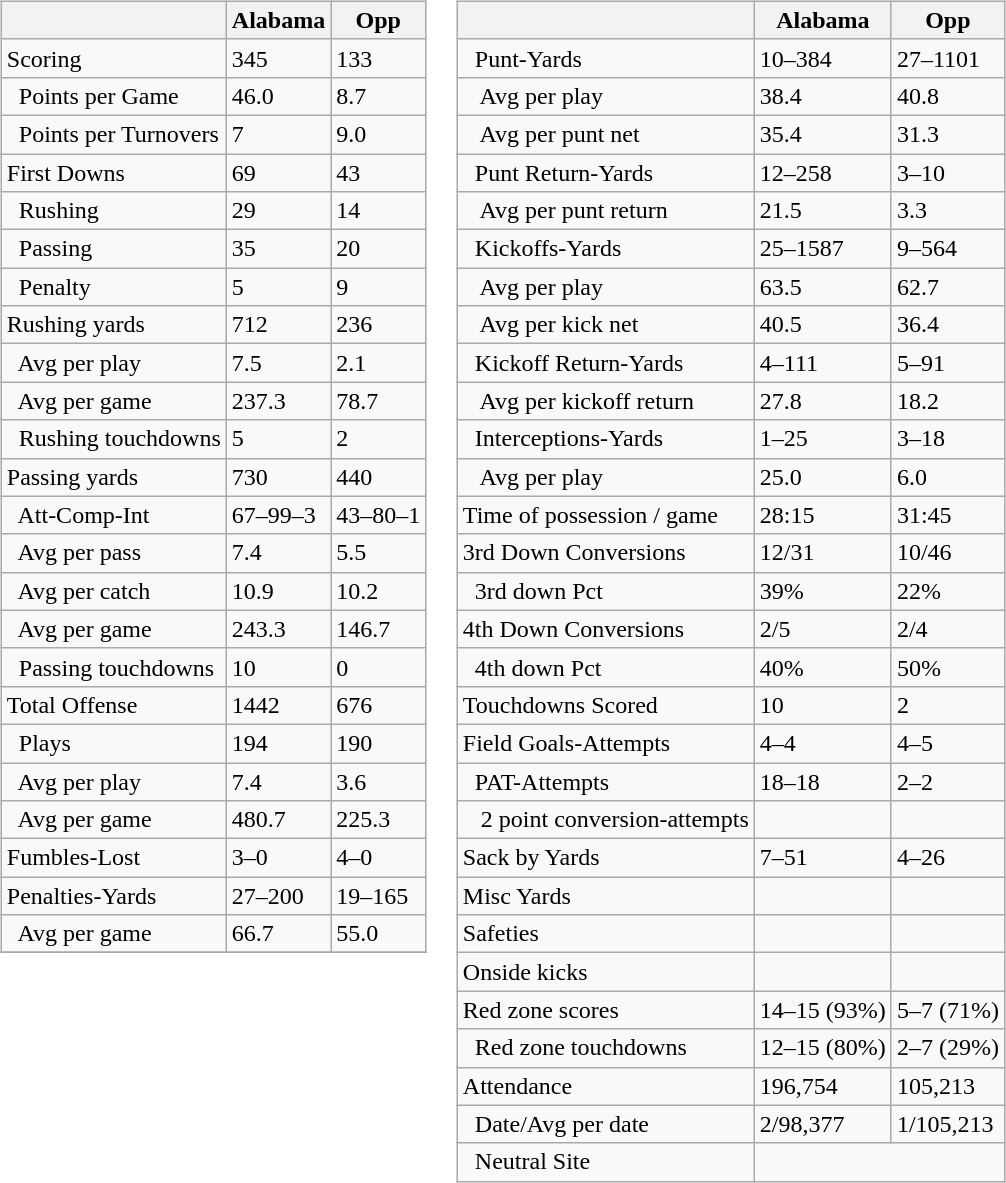<table>
<tr>
<td style="vertical-align:top"><br><table class="wikitable" style="white-space:nowrap;">
<tr>
<th></th>
<th>Alabama</th>
<th>Opp</th>
</tr>
<tr>
<td>Scoring</td>
<td>345</td>
<td>133</td>
</tr>
<tr>
<td>  Points per Game</td>
<td>46.0</td>
<td>8.7</td>
</tr>
<tr>
<td>  Points per Turnovers</td>
<td>7</td>
<td>9.0</td>
</tr>
<tr>
<td>First Downs</td>
<td>69</td>
<td>43</td>
</tr>
<tr>
<td>  Rushing</td>
<td>29</td>
<td>14</td>
</tr>
<tr>
<td>  Passing</td>
<td>35</td>
<td>20</td>
</tr>
<tr>
<td>  Penalty</td>
<td>5</td>
<td>9</td>
</tr>
<tr>
<td>Rushing yards</td>
<td>712</td>
<td>236</td>
</tr>
<tr>
<td>  Avg per play</td>
<td>7.5</td>
<td>2.1</td>
</tr>
<tr>
<td>  Avg per game</td>
<td>237.3</td>
<td>78.7</td>
</tr>
<tr>
<td>  Rushing touchdowns</td>
<td>5</td>
<td>2</td>
</tr>
<tr>
<td>Passing yards</td>
<td>730</td>
<td>440</td>
</tr>
<tr>
<td>  Att-Comp-Int</td>
<td>67–99–3</td>
<td>43–80–1</td>
</tr>
<tr>
<td>  Avg per pass</td>
<td>7.4</td>
<td>5.5</td>
</tr>
<tr>
<td>  Avg per catch</td>
<td>10.9</td>
<td>10.2</td>
</tr>
<tr>
<td>  Avg per game</td>
<td>243.3</td>
<td>146.7</td>
</tr>
<tr>
<td>  Passing touchdowns</td>
<td>10</td>
<td>0</td>
</tr>
<tr>
<td>Total Offense</td>
<td>1442</td>
<td>676</td>
</tr>
<tr>
<td>  Plays</td>
<td>194</td>
<td>190</td>
</tr>
<tr>
<td>  Avg per play</td>
<td>7.4</td>
<td>3.6</td>
</tr>
<tr>
<td>  Avg per game</td>
<td>480.7</td>
<td>225.3</td>
</tr>
<tr>
<td>Fumbles-Lost</td>
<td>3–0</td>
<td>4–0</td>
</tr>
<tr>
<td>Penalties-Yards</td>
<td>27–200</td>
<td>19–165</td>
</tr>
<tr>
<td>  Avg per game</td>
<td>66.7</td>
<td>55.0</td>
</tr>
<tr>
</tr>
</table>
</td>
<td style="vertical-align:top"><br><table class="wikitable" style="white-space:nowrap;">
<tr>
<th></th>
<th>Alabama</th>
<th>Opp</th>
</tr>
<tr>
<td>  Punt-Yards</td>
<td>10–384</td>
<td>27–1101</td>
</tr>
<tr>
<td>   Avg per play</td>
<td>38.4</td>
<td>40.8</td>
</tr>
<tr>
<td>   Avg per punt net</td>
<td>35.4</td>
<td>31.3</td>
</tr>
<tr>
<td>  Punt Return-Yards</td>
<td>12–258</td>
<td>3–10</td>
</tr>
<tr>
<td>   Avg per punt return</td>
<td>21.5</td>
<td>3.3</td>
</tr>
<tr>
<td>  Kickoffs-Yards</td>
<td>25–1587</td>
<td>9–564</td>
</tr>
<tr>
<td>   Avg per play</td>
<td>63.5</td>
<td>62.7</td>
</tr>
<tr>
<td>   Avg per kick net</td>
<td>40.5</td>
<td>36.4</td>
</tr>
<tr>
<td>  Kickoff Return-Yards</td>
<td>4–111</td>
<td>5–91</td>
</tr>
<tr>
<td>   Avg per kickoff return</td>
<td>27.8</td>
<td>18.2</td>
</tr>
<tr>
<td>  Interceptions-Yards</td>
<td>1–25</td>
<td>3–18</td>
</tr>
<tr>
<td>   Avg per play</td>
<td>25.0</td>
<td>6.0</td>
</tr>
<tr>
<td>Time of possession / game</td>
<td>28:15</td>
<td>31:45</td>
</tr>
<tr>
<td>3rd Down Conversions</td>
<td>12/31</td>
<td>10/46</td>
</tr>
<tr>
<td>  3rd down Pct</td>
<td>39%</td>
<td>22%</td>
</tr>
<tr>
<td>4th Down Conversions</td>
<td>2/5</td>
<td>2/4</td>
</tr>
<tr>
<td>  4th down Pct</td>
<td>40%</td>
<td>50%</td>
</tr>
<tr>
<td>Touchdowns Scored</td>
<td>10</td>
<td>2</td>
</tr>
<tr>
<td>Field Goals-Attempts</td>
<td>4–4</td>
<td>4–5</td>
</tr>
<tr>
<td>  PAT-Attempts</td>
<td>18–18</td>
<td>2–2</td>
</tr>
<tr>
<td>   2 point conversion-attempts</td>
<td></td>
<td></td>
</tr>
<tr>
<td>Sack by Yards</td>
<td>7–51</td>
<td>4–26</td>
</tr>
<tr>
<td>Misc Yards</td>
<td></td>
<td></td>
</tr>
<tr>
<td>Safeties</td>
<td></td>
<td></td>
</tr>
<tr>
<td>Onside kicks</td>
<td></td>
<td></td>
</tr>
<tr>
<td>Red zone scores</td>
<td>14–15 (93%)</td>
<td>5–7 (71%)</td>
</tr>
<tr>
<td>  Red zone touchdowns</td>
<td>12–15 (80%)</td>
<td>2–7 (29%)</td>
</tr>
<tr>
<td>Attendance</td>
<td>196,754</td>
<td>105,213</td>
</tr>
<tr>
<td>  Date/Avg per date</td>
<td>2/98,377</td>
<td>1/105,213</td>
</tr>
<tr>
<td>  Neutral Site</td>
<td colspan="2" style="text-align:center"></td>
</tr>
</table>
</td>
</tr>
</table>
